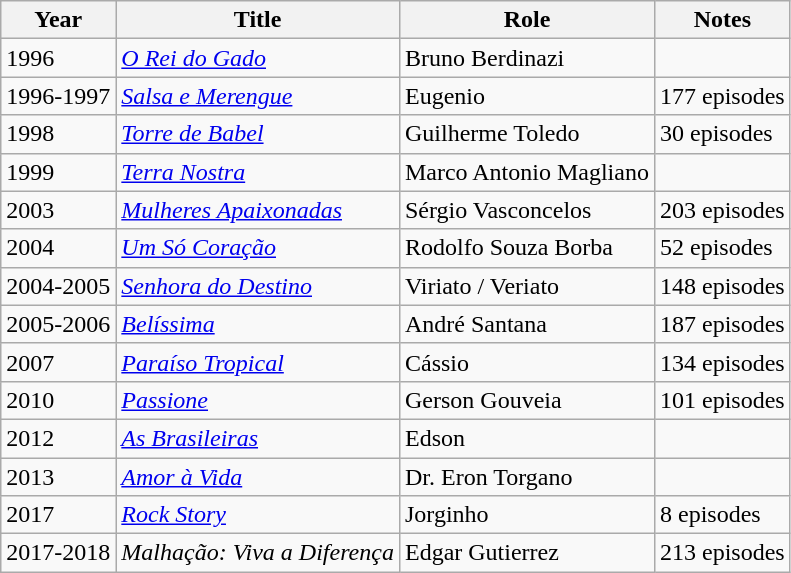<table class="wikitable sortable">
<tr>
<th>Year</th>
<th>Title</th>
<th>Role</th>
<th>Notes</th>
</tr>
<tr>
<td>1996</td>
<td><em><a href='#'>O Rei do Gado</a></em></td>
<td>Bruno Berdinazi</td>
<td></td>
</tr>
<tr>
<td>1996-1997</td>
<td><em><a href='#'>Salsa e Merengue</a></em></td>
<td>Eugenio</td>
<td>177 episodes</td>
</tr>
<tr>
<td>1998</td>
<td><em><a href='#'>Torre de Babel</a></em></td>
<td>Guilherme Toledo</td>
<td>30 episodes</td>
</tr>
<tr>
<td>1999</td>
<td><em><a href='#'>Terra Nostra</a></em></td>
<td>Marco Antonio Magliano</td>
<td></td>
</tr>
<tr>
<td>2003</td>
<td><em><a href='#'>Mulheres Apaixonadas</a></em></td>
<td>Sérgio Vasconcelos</td>
<td>203 episodes</td>
</tr>
<tr>
<td>2004</td>
<td><em><a href='#'>Um Só Coração</a></em></td>
<td>Rodolfo Souza Borba</td>
<td>52 episodes</td>
</tr>
<tr>
<td>2004-2005</td>
<td><em><a href='#'>Senhora do Destino</a></em></td>
<td>Viriato / Veriato</td>
<td>148 episodes</td>
</tr>
<tr>
<td>2005-2006</td>
<td><em><a href='#'>Belíssima</a></em></td>
<td>André Santana</td>
<td>187 episodes</td>
</tr>
<tr>
<td>2007</td>
<td><em><a href='#'>Paraíso Tropical</a></em></td>
<td>Cássio</td>
<td>134 episodes</td>
</tr>
<tr>
<td>2010</td>
<td><em><a href='#'>Passione</a></em></td>
<td>Gerson Gouveia</td>
<td>101 episodes</td>
</tr>
<tr>
<td>2012</td>
<td><em><a href='#'>As Brasileiras</a></em></td>
<td>Edson</td>
<td></td>
</tr>
<tr>
<td>2013</td>
<td><em><a href='#'>Amor à Vida</a></em></td>
<td>Dr. Eron Torgano</td>
<td></td>
</tr>
<tr>
<td>2017</td>
<td><em><a href='#'>Rock Story</a></em></td>
<td>Jorginho</td>
<td>8 episodes</td>
</tr>
<tr>
<td>2017-2018</td>
<td><em>Malhação: Viva a Diferença</em></td>
<td>Edgar Gutierrez</td>
<td>213 episodes</td>
</tr>
</table>
